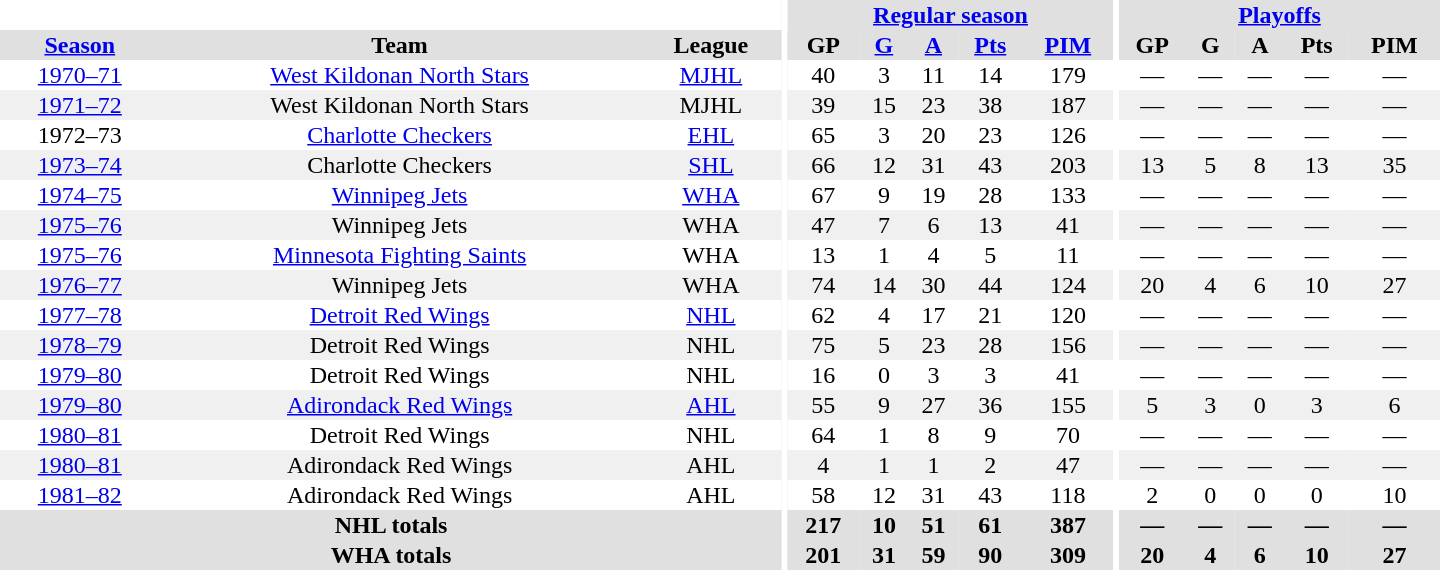<table border="0" cellpadding="1" cellspacing="0" style="text-align:center; width:60em">
<tr bgcolor="#e0e0e0">
<th colspan="3" bgcolor="#ffffff"></th>
<th rowspan="100" bgcolor="#ffffff"></th>
<th colspan="5"><a href='#'>Regular season</a></th>
<th rowspan="100" bgcolor="#ffffff"></th>
<th colspan="5"><a href='#'>Playoffs</a></th>
</tr>
<tr bgcolor="#e0e0e0">
<th><a href='#'>Season</a></th>
<th>Team</th>
<th>League</th>
<th>GP</th>
<th><a href='#'>G</a></th>
<th><a href='#'>A</a></th>
<th><a href='#'>Pts</a></th>
<th><a href='#'>PIM</a></th>
<th>GP</th>
<th>G</th>
<th>A</th>
<th>Pts</th>
<th>PIM</th>
</tr>
<tr>
<td><a href='#'>1970–71</a></td>
<td><a href='#'>West Kildonan North Stars</a></td>
<td><a href='#'>MJHL</a></td>
<td>40</td>
<td>3</td>
<td>11</td>
<td>14</td>
<td>179</td>
<td>—</td>
<td>—</td>
<td>—</td>
<td>—</td>
<td>—</td>
</tr>
<tr bgcolor="#f0f0f0">
<td><a href='#'>1971–72</a></td>
<td>West Kildonan North Stars</td>
<td>MJHL</td>
<td>39</td>
<td>15</td>
<td>23</td>
<td>38</td>
<td>187</td>
<td>—</td>
<td>—</td>
<td>—</td>
<td>—</td>
<td>—</td>
</tr>
<tr>
<td>1972–73</td>
<td><a href='#'>Charlotte Checkers</a></td>
<td><a href='#'>EHL</a></td>
<td>65</td>
<td>3</td>
<td>20</td>
<td>23</td>
<td>126</td>
<td>—</td>
<td>—</td>
<td>—</td>
<td>—</td>
<td>—</td>
</tr>
<tr bgcolor="#f0f0f0">
<td><a href='#'>1973–74</a></td>
<td>Charlotte Checkers</td>
<td><a href='#'>SHL</a></td>
<td>66</td>
<td>12</td>
<td>31</td>
<td>43</td>
<td>203</td>
<td>13</td>
<td>5</td>
<td>8</td>
<td>13</td>
<td>35</td>
</tr>
<tr>
<td><a href='#'>1974–75</a></td>
<td><a href='#'>Winnipeg Jets</a></td>
<td><a href='#'>WHA</a></td>
<td>67</td>
<td>9</td>
<td>19</td>
<td>28</td>
<td>133</td>
<td>—</td>
<td>—</td>
<td>—</td>
<td>—</td>
<td>—</td>
</tr>
<tr bgcolor="#f0f0f0">
<td><a href='#'>1975–76</a></td>
<td>Winnipeg Jets</td>
<td>WHA</td>
<td>47</td>
<td>7</td>
<td>6</td>
<td>13</td>
<td>41</td>
<td>—</td>
<td>—</td>
<td>—</td>
<td>—</td>
<td>—</td>
</tr>
<tr>
<td><a href='#'>1975–76</a></td>
<td><a href='#'>Minnesota Fighting Saints</a></td>
<td>WHA</td>
<td>13</td>
<td>1</td>
<td>4</td>
<td>5</td>
<td>11</td>
<td>—</td>
<td>—</td>
<td>—</td>
<td>—</td>
<td>—</td>
</tr>
<tr bgcolor="#f0f0f0">
<td><a href='#'>1976–77</a></td>
<td>Winnipeg Jets</td>
<td>WHA</td>
<td>74</td>
<td>14</td>
<td>30</td>
<td>44</td>
<td>124</td>
<td>20</td>
<td>4</td>
<td>6</td>
<td>10</td>
<td>27</td>
</tr>
<tr>
<td><a href='#'>1977–78</a></td>
<td><a href='#'>Detroit Red Wings</a></td>
<td><a href='#'>NHL</a></td>
<td>62</td>
<td>4</td>
<td>17</td>
<td>21</td>
<td>120</td>
<td>—</td>
<td>—</td>
<td>—</td>
<td>—</td>
<td>—</td>
</tr>
<tr bgcolor="#f0f0f0">
<td><a href='#'>1978–79</a></td>
<td>Detroit Red Wings</td>
<td>NHL</td>
<td>75</td>
<td>5</td>
<td>23</td>
<td>28</td>
<td>156</td>
<td>—</td>
<td>—</td>
<td>—</td>
<td>—</td>
<td>—</td>
</tr>
<tr>
<td><a href='#'>1979–80</a></td>
<td>Detroit Red Wings</td>
<td>NHL</td>
<td>16</td>
<td>0</td>
<td>3</td>
<td>3</td>
<td>41</td>
<td>—</td>
<td>—</td>
<td>—</td>
<td>—</td>
<td>—</td>
</tr>
<tr bgcolor="#f0f0f0">
<td><a href='#'>1979–80</a></td>
<td><a href='#'>Adirondack Red Wings</a></td>
<td><a href='#'>AHL</a></td>
<td>55</td>
<td>9</td>
<td>27</td>
<td>36</td>
<td>155</td>
<td>5</td>
<td>3</td>
<td>0</td>
<td>3</td>
<td>6</td>
</tr>
<tr>
<td><a href='#'>1980–81</a></td>
<td>Detroit Red Wings</td>
<td>NHL</td>
<td>64</td>
<td>1</td>
<td>8</td>
<td>9</td>
<td>70</td>
<td>—</td>
<td>—</td>
<td>—</td>
<td>—</td>
<td>—</td>
</tr>
<tr bgcolor="#f0f0f0">
<td><a href='#'>1980–81</a></td>
<td>Adirondack Red Wings</td>
<td>AHL</td>
<td>4</td>
<td>1</td>
<td>1</td>
<td>2</td>
<td>47</td>
<td>—</td>
<td>—</td>
<td>—</td>
<td>—</td>
<td>—</td>
</tr>
<tr>
<td><a href='#'>1981–82</a></td>
<td>Adirondack Red Wings</td>
<td>AHL</td>
<td>58</td>
<td>12</td>
<td>31</td>
<td>43</td>
<td>118</td>
<td>2</td>
<td>0</td>
<td>0</td>
<td>0</td>
<td>10</td>
</tr>
<tr bgcolor="#e0e0e0">
<th colspan="3">NHL totals</th>
<th>217</th>
<th>10</th>
<th>51</th>
<th>61</th>
<th>387</th>
<th>—</th>
<th>—</th>
<th>—</th>
<th>—</th>
<th>—</th>
</tr>
<tr bgcolor="#e0e0e0">
<th colspan="3">WHA totals</th>
<th>201</th>
<th>31</th>
<th>59</th>
<th>90</th>
<th>309</th>
<th>20</th>
<th>4</th>
<th>6</th>
<th>10</th>
<th>27</th>
</tr>
</table>
